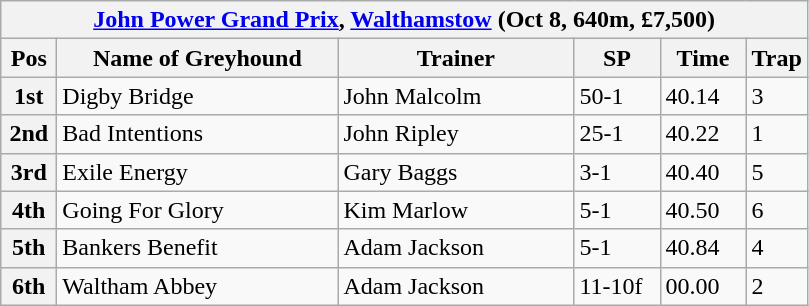<table class="wikitable">
<tr>
<th colspan="6"><a href='#'>John Power Grand Prix</a>, <a href='#'>Walthamstow</a> (Oct 8, 640m, £7,500)</th>
</tr>
<tr>
<th width=30>Pos</th>
<th width=180>Name of Greyhound</th>
<th width=150>Trainer</th>
<th width=50>SP</th>
<th width=50>Time</th>
<th width=30>Trap</th>
</tr>
<tr>
<th>1st</th>
<td>Digby Bridge </td>
<td>John Malcolm</td>
<td>50-1</td>
<td>40.14</td>
<td>3</td>
</tr>
<tr>
<th>2nd</th>
<td>Bad Intentions</td>
<td>John Ripley</td>
<td>25-1</td>
<td>40.22</td>
<td>1</td>
</tr>
<tr>
<th>3rd</th>
<td>Exile Energy</td>
<td>Gary Baggs</td>
<td>3-1</td>
<td>40.40</td>
<td>5</td>
</tr>
<tr>
<th>4th</th>
<td>Going For Glory</td>
<td>Kim Marlow</td>
<td>5-1</td>
<td>40.50</td>
<td>6</td>
</tr>
<tr>
<th>5th</th>
<td>Bankers Benefit</td>
<td>Adam Jackson</td>
<td>5-1</td>
<td>40.84</td>
<td>4</td>
</tr>
<tr>
<th>6th</th>
<td>Waltham Abbey</td>
<td>Adam Jackson</td>
<td>11-10f</td>
<td>00.00</td>
<td>2</td>
</tr>
</table>
